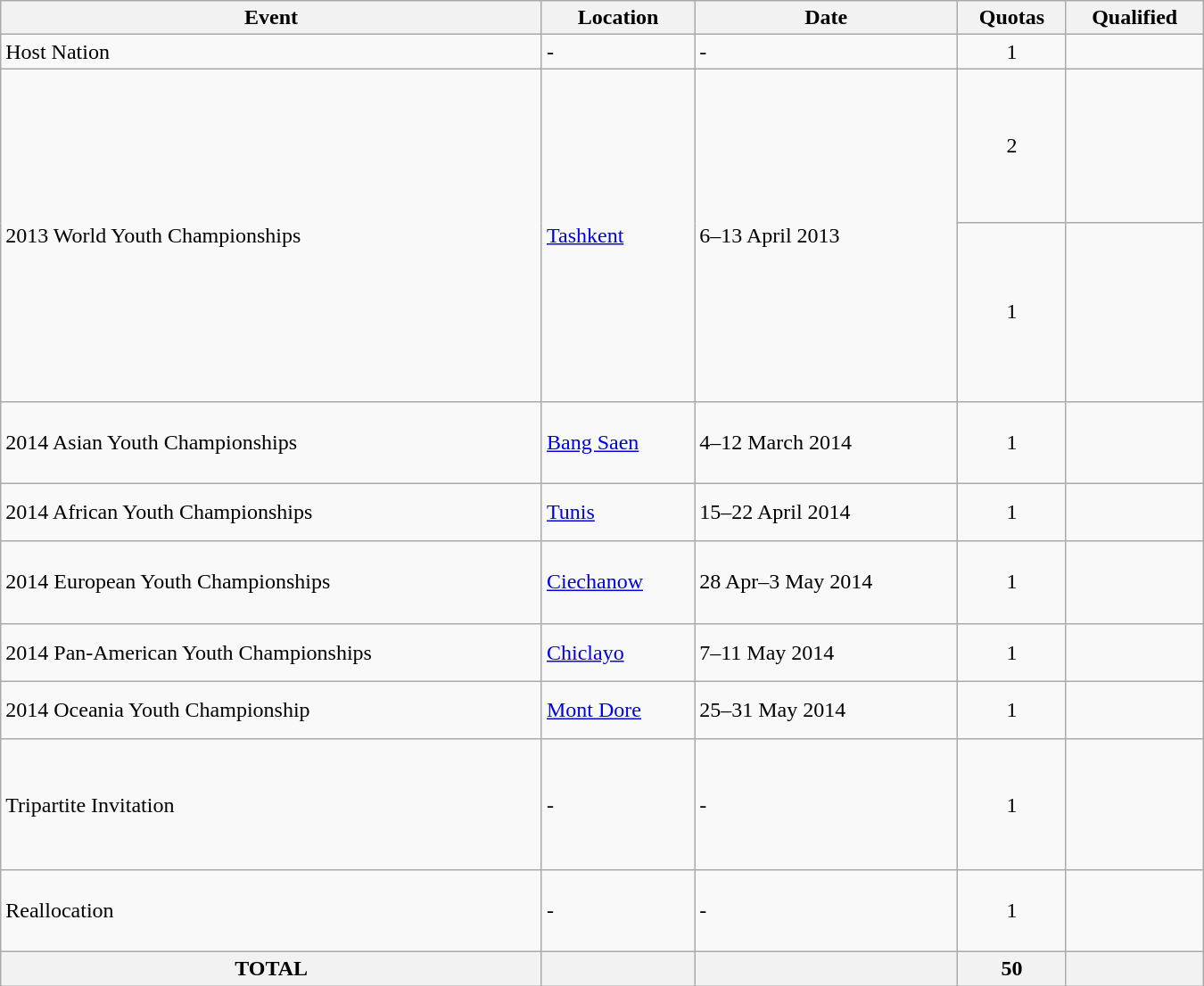<table class="wikitable" width=900>
<tr>
<th>Event</th>
<th>Location</th>
<th>Date</th>
<th>Quotas</th>
<th>Qualified</th>
</tr>
<tr>
<td>Host Nation</td>
<td>-</td>
<td>-</td>
<td align="center">1</td>
<td></td>
</tr>
<tr>
<td rowspan=2>2013 World Youth Championships</td>
<td rowspan=2> <a href='#'>Tashkent</a></td>
<td rowspan=2>6–13 April 2013</td>
<td align="center">2</td>
<td><br><br><br><br><br><br></td>
</tr>
<tr>
<td align="center">1</td>
<td><br><br><br><br><br><br><br></td>
</tr>
<tr>
<td>2014 Asian Youth Championships</td>
<td> <a href='#'>Bang Saen</a></td>
<td>4–12 March 2014</td>
<td align="center">1</td>
<td><br><br><br></td>
</tr>
<tr>
<td>2014 African Youth Championships</td>
<td> <a href='#'>Tunis</a></td>
<td>15–22 April 2014</td>
<td align="center">1</td>
<td><br><br></td>
</tr>
<tr>
<td>2014 European Youth Championships</td>
<td> <a href='#'>Ciechanow</a></td>
<td>28 Apr–3 May 2014</td>
<td align="center">1</td>
<td><br><br><br></td>
</tr>
<tr>
<td>2014 Pan-American Youth Championships</td>
<td> <a href='#'>Chiclayo</a></td>
<td>7–11 May 2014</td>
<td align="center">1</td>
<td><br><br></td>
</tr>
<tr>
<td>2014 Oceania Youth Championship</td>
<td> <a href='#'>Mont Dore</a></td>
<td>25–31 May 2014</td>
<td align="center">1</td>
<td><br><br></td>
</tr>
<tr>
<td>Tripartite Invitation</td>
<td>-</td>
<td>-</td>
<td align="center">1</td>
<td><br><br><br><br><br></td>
</tr>
<tr>
<td>Reallocation</td>
<td>-</td>
<td>-</td>
<td align="center">1</td>
<td><br><br><br></td>
</tr>
<tr>
<th>TOTAL</th>
<th></th>
<th></th>
<th>50</th>
<th></th>
</tr>
</table>
